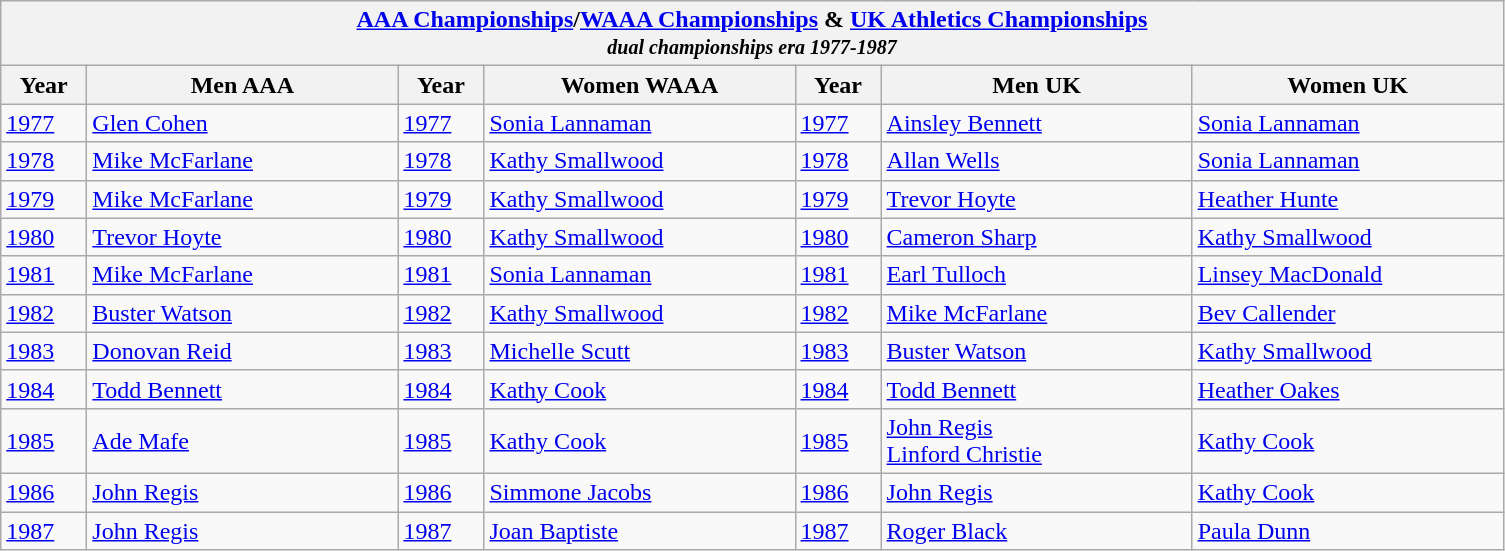<table class="wikitable">
<tr>
<th colspan="7"><a href='#'>AAA Championships</a>/<a href='#'>WAAA Championships</a> & <a href='#'>UK Athletics Championships</a><br><em><small>dual championships era 1977-1987</small></em></th>
</tr>
<tr>
<th width=50>Year</th>
<th width=200>Men AAA</th>
<th width=50>Year</th>
<th width=200>Women WAAA</th>
<th width=50>Year</th>
<th width=200>Men UK</th>
<th width=200>Women UK</th>
</tr>
<tr>
<td><a href='#'>1977</a></td>
<td><a href='#'>Glen Cohen</a></td>
<td><a href='#'>1977</a></td>
<td><a href='#'>Sonia Lannaman</a></td>
<td><a href='#'>1977</a></td>
<td><a href='#'>Ainsley Bennett</a></td>
<td><a href='#'>Sonia Lannaman</a></td>
</tr>
<tr>
<td><a href='#'>1978</a></td>
<td><a href='#'>Mike McFarlane</a></td>
<td><a href='#'>1978</a></td>
<td><a href='#'>Kathy Smallwood</a></td>
<td><a href='#'>1978</a></td>
<td><a href='#'>Allan Wells</a></td>
<td><a href='#'>Sonia Lannaman</a></td>
</tr>
<tr>
<td><a href='#'>1979</a></td>
<td><a href='#'>Mike McFarlane</a></td>
<td><a href='#'>1979</a></td>
<td><a href='#'>Kathy Smallwood</a></td>
<td><a href='#'>1979</a></td>
<td><a href='#'>Trevor Hoyte</a></td>
<td><a href='#'>Heather Hunte</a></td>
</tr>
<tr>
<td><a href='#'>1980</a></td>
<td><a href='#'>Trevor Hoyte</a></td>
<td><a href='#'>1980</a></td>
<td><a href='#'>Kathy Smallwood</a></td>
<td><a href='#'>1980</a></td>
<td><a href='#'>Cameron Sharp</a></td>
<td><a href='#'>Kathy Smallwood</a></td>
</tr>
<tr>
<td><a href='#'>1981</a></td>
<td><a href='#'>Mike McFarlane</a></td>
<td><a href='#'>1981</a></td>
<td><a href='#'>Sonia Lannaman</a></td>
<td><a href='#'>1981</a></td>
<td><a href='#'>Earl Tulloch</a></td>
<td><a href='#'>Linsey MacDonald</a></td>
</tr>
<tr>
<td><a href='#'>1982</a></td>
<td><a href='#'>Buster Watson</a></td>
<td><a href='#'>1982</a></td>
<td><a href='#'>Kathy Smallwood</a></td>
<td><a href='#'>1982</a></td>
<td><a href='#'>Mike McFarlane</a></td>
<td><a href='#'>Bev Callender</a></td>
</tr>
<tr>
<td><a href='#'>1983</a></td>
<td><a href='#'>Donovan Reid</a></td>
<td><a href='#'>1983</a></td>
<td><a href='#'>Michelle Scutt</a></td>
<td><a href='#'>1983</a></td>
<td><a href='#'>Buster Watson</a></td>
<td><a href='#'>Kathy Smallwood</a></td>
</tr>
<tr>
<td><a href='#'>1984</a></td>
<td><a href='#'>Todd Bennett</a></td>
<td><a href='#'>1984</a></td>
<td><a href='#'>Kathy Cook</a></td>
<td><a href='#'>1984</a></td>
<td><a href='#'>Todd Bennett</a></td>
<td><a href='#'>Heather Oakes</a></td>
</tr>
<tr>
<td><a href='#'>1985</a></td>
<td><a href='#'>Ade Mafe</a></td>
<td><a href='#'>1985</a></td>
<td><a href='#'>Kathy Cook</a></td>
<td><a href='#'>1985</a></td>
<td><a href='#'>John Regis</a><br><a href='#'>Linford Christie</a></td>
<td><a href='#'>Kathy Cook</a></td>
</tr>
<tr>
<td><a href='#'>1986</a></td>
<td><a href='#'>John Regis</a></td>
<td><a href='#'>1986</a></td>
<td><a href='#'>Simmone Jacobs</a></td>
<td><a href='#'>1986</a></td>
<td><a href='#'>John Regis</a></td>
<td><a href='#'>Kathy Cook</a></td>
</tr>
<tr>
<td><a href='#'>1987</a></td>
<td><a href='#'>John Regis</a></td>
<td><a href='#'>1987</a></td>
<td><a href='#'>Joan Baptiste</a></td>
<td><a href='#'>1987</a></td>
<td><a href='#'>Roger Black</a></td>
<td><a href='#'>Paula Dunn</a></td>
</tr>
</table>
